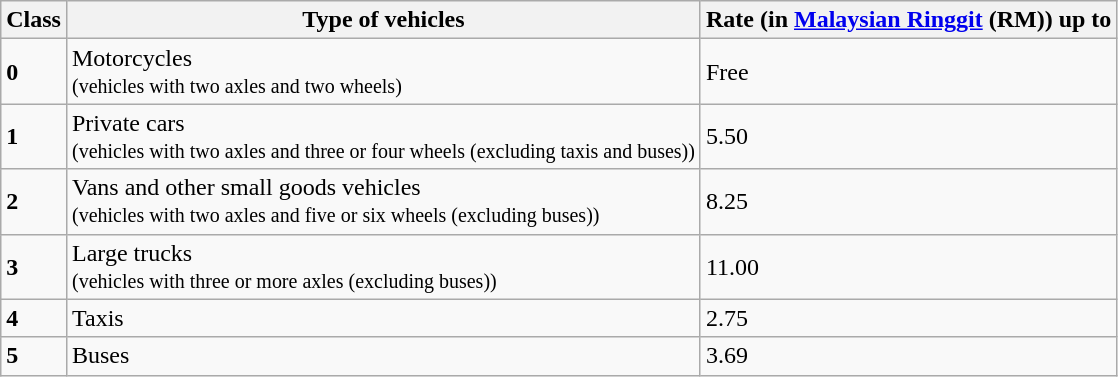<table class=wikitable>
<tr>
<th>Class</th>
<th>Type of vehicles</th>
<th>Rate (in <a href='#'>Malaysian Ringgit</a> (RM)) up to</th>
</tr>
<tr>
<td><strong>0</strong></td>
<td>Motorcycles<br><small>(vehicles with two axles and two wheels)</small></td>
<td>Free</td>
</tr>
<tr>
<td><strong>1</strong></td>
<td>Private cars<br><small>(vehicles with two axles and three or four wheels (excluding taxis and buses))</small></td>
<td>5.50</td>
</tr>
<tr>
<td><strong>2</strong></td>
<td>Vans and other small goods vehicles<br><small>(vehicles with two axles and five or six wheels (excluding buses))</small></td>
<td>8.25</td>
</tr>
<tr>
<td><strong>3</strong></td>
<td>Large trucks<br><small>(vehicles with three or more axles (excluding buses))</small></td>
<td>11.00</td>
</tr>
<tr>
<td><strong>4</strong></td>
<td>Taxis</td>
<td>2.75</td>
</tr>
<tr>
<td><strong>5</strong></td>
<td>Buses</td>
<td>3.69</td>
</tr>
</table>
